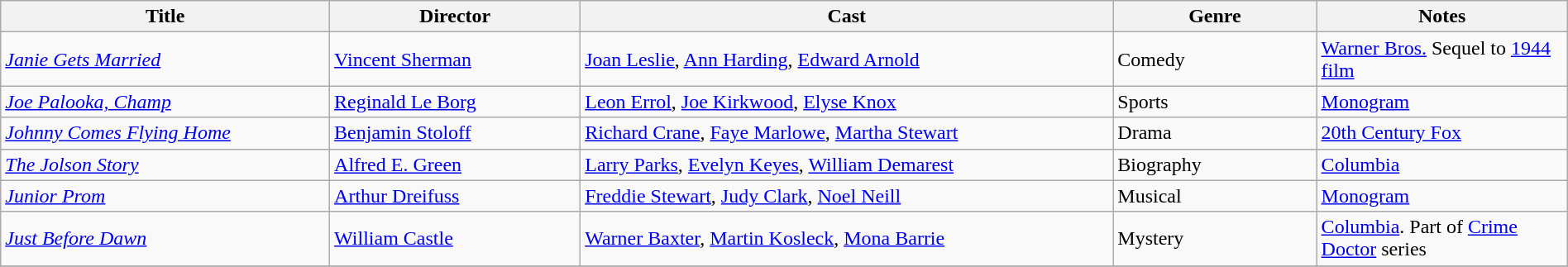<table class="wikitable" style="width:100%;">
<tr>
<th style="width:21%;">Title</th>
<th style="width:16%;">Director</th>
<th style="width:34%;">Cast</th>
<th style="width:13%;">Genre</th>
<th style="width:16%;">Notes</th>
</tr>
<tr>
<td><em><a href='#'>Janie Gets Married</a></em></td>
<td><a href='#'>Vincent Sherman</a></td>
<td><a href='#'>Joan Leslie</a>, <a href='#'>Ann Harding</a>, <a href='#'>Edward Arnold</a></td>
<td>Comedy</td>
<td><a href='#'>Warner Bros.</a> Sequel to <a href='#'>1944 film</a></td>
</tr>
<tr>
<td><em><a href='#'>Joe Palooka, Champ</a></em></td>
<td><a href='#'>Reginald Le Borg</a></td>
<td><a href='#'>Leon Errol</a>, <a href='#'>Joe Kirkwood</a>, <a href='#'>Elyse Knox</a></td>
<td>Sports</td>
<td><a href='#'>Monogram</a></td>
</tr>
<tr>
<td><em><a href='#'>Johnny Comes Flying Home</a></em></td>
<td><a href='#'>Benjamin Stoloff</a></td>
<td><a href='#'>Richard Crane</a>, <a href='#'>Faye Marlowe</a>, <a href='#'>Martha Stewart</a></td>
<td>Drama</td>
<td><a href='#'>20th Century Fox</a></td>
</tr>
<tr>
<td><em><a href='#'>The Jolson Story</a></em></td>
<td><a href='#'>Alfred E. Green</a></td>
<td><a href='#'>Larry Parks</a>, <a href='#'>Evelyn Keyes</a>, <a href='#'>William Demarest</a></td>
<td>Biography</td>
<td><a href='#'>Columbia</a></td>
</tr>
<tr>
<td><em><a href='#'>Junior Prom</a></em></td>
<td><a href='#'>Arthur Dreifuss</a></td>
<td><a href='#'>Freddie Stewart</a>, <a href='#'>Judy Clark</a>, <a href='#'>Noel Neill</a></td>
<td>Musical</td>
<td><a href='#'>Monogram</a></td>
</tr>
<tr>
<td><em><a href='#'>Just Before Dawn</a></em></td>
<td><a href='#'>William Castle</a></td>
<td><a href='#'>Warner Baxter</a>, <a href='#'>Martin Kosleck</a>, <a href='#'>Mona Barrie</a></td>
<td>Mystery</td>
<td><a href='#'>Columbia</a>. Part of <a href='#'>Crime Doctor</a> series</td>
</tr>
<tr>
</tr>
</table>
